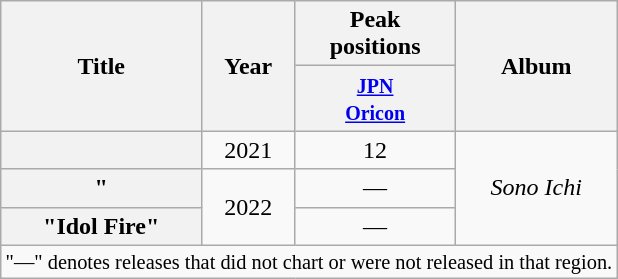<table class="wikitable plainrowheaders" style="text-align:center;">
<tr>
<th scope="col" rowspan="2">Title</th>
<th scope="col" rowspan="2">Year</th>
<th scope="col">Peak<br> positions</th>
<th scope="col" rowspan="2">Album</th>
</tr>
<tr>
<th scope="col" colspan="1"><small><a href='#'>JPN<br>Oricon</a></small><br></th>
</tr>
<tr>
<th scope="row"></th>
<td>2021</td>
<td>12</td>
<td rowspan="3"><em>Sono Ichi</em></td>
</tr>
<tr>
<th scope="row">"</th>
<td rowspan="2">2022</td>
<td>—</td>
</tr>
<tr>
<th scope="row">"Idol Fire"</th>
<td>—</td>
</tr>
<tr>
<td colspan="5" style="font-size:85%;">"—" denotes releases that did not chart or were not released in that region.</td>
</tr>
</table>
